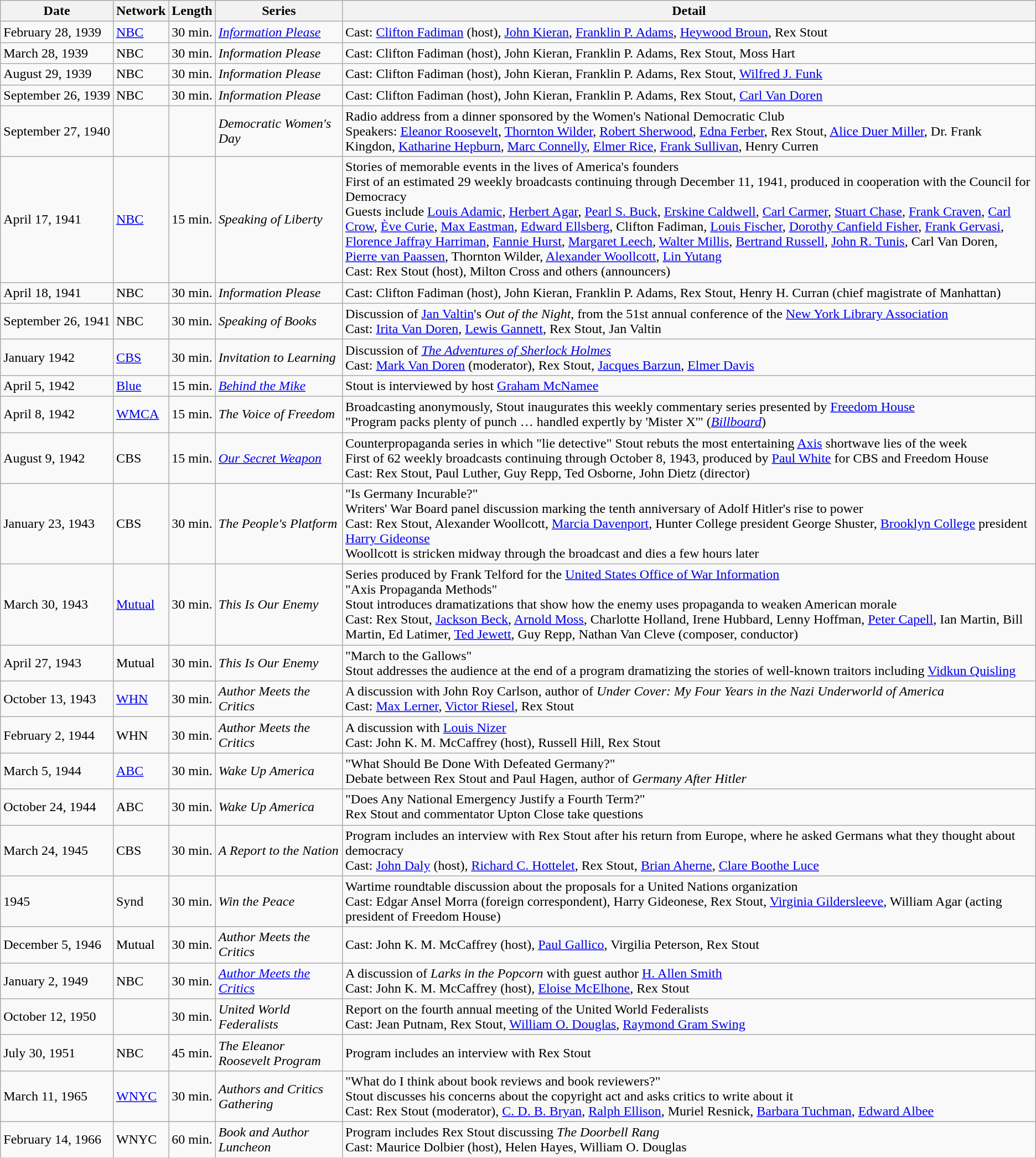<table class="wikitable sortable">
<tr>
<th class="unsortable">Date</th>
<th class="unsortable">Network</th>
<th class="unsortable">Length</th>
<th class="unsortable">Series</th>
<th class="unsortable">Detail</th>
</tr>
<tr>
<td>February 28, 1939</td>
<td><a href='#'>NBC</a></td>
<td>30 min.</td>
<td><em><a href='#'>Information Please</a></em></td>
<td>Cast: <a href='#'>Clifton Fadiman</a> (host), <a href='#'>John Kieran</a>, <a href='#'>Franklin P. Adams</a>, <a href='#'>Heywood Broun</a>, Rex Stout</td>
</tr>
<tr>
<td>March 28, 1939</td>
<td>NBC</td>
<td>30 min.</td>
<td><em>Information Please</em></td>
<td>Cast: Clifton Fadiman (host), John Kieran, Franklin P. Adams, Rex Stout, Moss Hart</td>
</tr>
<tr>
<td>August 29, 1939</td>
<td>NBC</td>
<td>30 min.</td>
<td><em>Information Please</em></td>
<td>Cast: Clifton Fadiman (host), John Kieran, Franklin P. Adams, Rex Stout, <a href='#'>Wilfred J. Funk</a></td>
</tr>
<tr>
<td>September 26, 1939</td>
<td>NBC</td>
<td>30 min.</td>
<td><em>Information Please</em></td>
<td>Cast: Clifton Fadiman (host), John Kieran, Franklin P. Adams, Rex Stout, <a href='#'>Carl Van Doren</a></td>
</tr>
<tr>
<td>September 27, 1940</td>
<td></td>
<td></td>
<td><em>Democratic Women's Day</em></td>
<td>Radio address from a dinner sponsored by the Women's National Democratic Club<br>Speakers: <a href='#'>Eleanor Roosevelt</a>, <a href='#'>Thornton Wilder</a>, <a href='#'>Robert Sherwood</a>, <a href='#'>Edna Ferber</a>, Rex Stout, <a href='#'>Alice Duer Miller</a>, Dr. Frank Kingdon, <a href='#'>Katharine Hepburn</a>, <a href='#'>Marc Connelly</a>, <a href='#'>Elmer Rice</a>, <a href='#'>Frank Sullivan</a>, Henry Curren</td>
</tr>
<tr>
<td>April 17, 1941</td>
<td><a href='#'>NBC</a></td>
<td>15 min.</td>
<td><em>Speaking of Liberty</em></td>
<td>Stories of memorable events in the lives of America's founders<br>First of an estimated 29 weekly broadcasts continuing through December 11, 1941, produced in cooperation with the Council for Democracy<br>Guests include <a href='#'>Louis Adamic</a>, <a href='#'>Herbert Agar</a>, <a href='#'>Pearl S. Buck</a>, <a href='#'>Erskine Caldwell</a>, <a href='#'>Carl Carmer</a>, <a href='#'>Stuart Chase</a>, <a href='#'>Frank Craven</a>, <a href='#'>Carl Crow</a>, <a href='#'>Ève Curie</a>, <a href='#'>Max Eastman</a>, <a href='#'>Edward Ellsberg</a>, Clifton Fadiman, <a href='#'>Louis Fischer</a>, <a href='#'>Dorothy Canfield Fisher</a>, <a href='#'>Frank Gervasi</a>, <a href='#'>Florence Jaffray Harriman</a>, <a href='#'>Fannie Hurst</a>, <a href='#'>Margaret Leech</a>, <a href='#'>Walter Millis</a>, <a href='#'>Bertrand Russell</a>, <a href='#'>John R. Tunis</a>, Carl Van Doren, <a href='#'>Pierre van Paassen</a>, Thornton Wilder, <a href='#'>Alexander Woollcott</a>, <a href='#'>Lin Yutang</a><br>Cast: Rex Stout (host), Milton Cross and others (announcers)</td>
</tr>
<tr>
<td>April 18, 1941</td>
<td>NBC</td>
<td>30 min.</td>
<td><em>Information Please</em></td>
<td>Cast: Clifton Fadiman (host), John Kieran, Franklin P. Adams, Rex Stout, Henry H. Curran (chief magistrate of Manhattan)</td>
</tr>
<tr>
<td>September 26, 1941</td>
<td>NBC</td>
<td>30 min.</td>
<td><em>Speaking of Books</em></td>
<td>Discussion of <a href='#'>Jan Valtin</a>'s <em>Out of the Night</em>, from the 51st annual conference of the <a href='#'>New York Library Association</a><br>Cast: <a href='#'>Irita Van Doren</a>, <a href='#'>Lewis Gannett</a>, Rex Stout, Jan Valtin</td>
</tr>
<tr>
<td>January 1942</td>
<td><a href='#'>CBS</a></td>
<td>30 min.</td>
<td><em>Invitation to Learning</em></td>
<td>Discussion of <em><a href='#'>The Adventures of Sherlock Holmes</a></em><br>Cast: <a href='#'>Mark Van Doren</a> (moderator), Rex Stout, <a href='#'>Jacques Barzun</a>, <a href='#'>Elmer Davis</a></td>
</tr>
<tr>
<td>April 5, 1942</td>
<td><a href='#'>Blue</a></td>
<td>15 min.</td>
<td><em><a href='#'>Behind the Mike</a></em></td>
<td>Stout is interviewed by host <a href='#'>Graham McNamee</a></td>
</tr>
<tr>
<td>April 8, 1942</td>
<td><a href='#'>WMCA</a></td>
<td>15 min.</td>
<td><em>The Voice of Freedom</em></td>
<td>Broadcasting anonymously, Stout inaugurates this weekly commentary series presented by <a href='#'>Freedom House</a><br>"Program packs plenty of punch … handled expertly by 'Mister X'" (<em><a href='#'>Billboard</a></em>)</td>
</tr>
<tr>
<td>August 9, 1942</td>
<td>CBS</td>
<td>15 min.</td>
<td><em><a href='#'>Our&nbsp;Secret&nbsp;Weapon</a></em></td>
<td>Counterpropaganda series in which "lie detective" Stout rebuts the most entertaining <a href='#'>Axis</a> shortwave lies of the week<br>First of 62 weekly broadcasts continuing through October 8, 1943, produced by <a href='#'>Paul White</a> for CBS and Freedom House<br>Cast: Rex Stout, Paul Luther, Guy Repp, Ted Osborne, John Dietz (director)</td>
</tr>
<tr>
<td>January 23, 1943</td>
<td>CBS</td>
<td>30 min.</td>
<td><em>The People's Platform</em></td>
<td>"Is Germany Incurable?"<br>Writers' War Board panel discussion marking the tenth anniversary of Adolf Hitler's rise to power<br>Cast: Rex Stout, Alexander Woollcott, <a href='#'>Marcia Davenport</a>, Hunter College president George Shuster, <a href='#'>Brooklyn College</a> president <a href='#'>Harry Gideonse</a><br>Woollcott is stricken midway through the broadcast and dies a few hours later</td>
</tr>
<tr>
<td>March 30, 1943</td>
<td><a href='#'>Mutual</a></td>
<td>30 min.</td>
<td><em>This Is Our Enemy</em></td>
<td>Series produced by Frank Telford for the <a href='#'>United States Office of War Information</a><br>"Axis Propaganda Methods"<br>Stout introduces dramatizations that show how the enemy uses propaganda to weaken American morale<br>Cast: Rex Stout, <a href='#'>Jackson Beck</a>, <a href='#'>Arnold Moss</a>, Charlotte Holland, Irene Hubbard, Lenny Hoffman, <a href='#'>Peter Capell</a>, Ian Martin, Bill Martin, Ed Latimer, <a href='#'>Ted Jewett</a>, Guy Repp, Nathan Van Cleve (composer, conductor)</td>
</tr>
<tr>
<td>April 27, 1943</td>
<td>Mutual</td>
<td>30 min.</td>
<td><em>This Is Our Enemy</em></td>
<td>"March to the Gallows"<br>Stout addresses the audience at the end of a program dramatizing the stories of well-known traitors including <a href='#'>Vidkun Quisling</a></td>
</tr>
<tr>
<td>October 13, 1943</td>
<td><a href='#'>WHN</a></td>
<td>30 min.</td>
<td><em>Author Meets the Critics</em></td>
<td>A discussion with John Roy Carlson, author of <em>Under Cover: My Four Years in the Nazi Underworld of America</em><br>Cast: <a href='#'>Max Lerner</a>, <a href='#'>Victor Riesel</a>, Rex Stout</td>
</tr>
<tr>
<td>February 2, 1944</td>
<td>WHN</td>
<td>30 min.</td>
<td><em>Author Meets the Critics</em></td>
<td>A discussion with <a href='#'>Louis Nizer</a><br>Cast: John K. M. McCaffrey (host), Russell Hill, Rex Stout</td>
</tr>
<tr>
<td>March 5, 1944</td>
<td><a href='#'>ABC</a></td>
<td>30 min.</td>
<td><em>Wake Up America</em></td>
<td>"What Should Be Done With Defeated Germany?"<br>Debate between Rex Stout and Paul Hagen, author of <em>Germany After Hitler</em></td>
</tr>
<tr>
<td>October 24, 1944</td>
<td>ABC</td>
<td>30 min.</td>
<td><em>Wake Up America</em></td>
<td>"Does Any National Emergency Justify a Fourth Term?"<br>Rex Stout and commentator Upton Close take questions</td>
</tr>
<tr>
<td>March 24, 1945</td>
<td>CBS</td>
<td>30 min.</td>
<td><em>A Report to the Nation</em></td>
<td>Program includes an interview with Rex Stout after his return from Europe, where he asked Germans what they thought about democracy<br>Cast: <a href='#'>John Daly</a> (host), <a href='#'>Richard C. Hottelet</a>, Rex Stout, <a href='#'>Brian Aherne</a>, <a href='#'>Clare Boothe Luce</a></td>
</tr>
<tr>
<td>1945</td>
<td>Synd</td>
<td>30 min.</td>
<td><em>Win the Peace</em></td>
<td>Wartime roundtable discussion about the proposals for a United Nations organization<br>Cast: Edgar Ansel Morra (foreign correspondent), Harry Gideonese, Rex Stout, <a href='#'>Virginia Gildersleeve</a>, William Agar (acting president of Freedom House)</td>
</tr>
<tr>
<td>December 5, 1946</td>
<td>Mutual</td>
<td>30 min.</td>
<td><em>Author Meets the Critics</em></td>
<td>Cast: John K. M. McCaffrey (host), <a href='#'>Paul Gallico</a>, Virgilia Peterson, Rex Stout</td>
</tr>
<tr>
<td>January 2, 1949</td>
<td>NBC</td>
<td>30 min.</td>
<td><em><a href='#'>Author Meets the Critics</a></em></td>
<td>A discussion of <em>Larks in the Popcorn</em> with guest author <a href='#'>H. Allen Smith</a><br>Cast: John K. M. McCaffrey (host), <a href='#'>Eloise McElhone</a>, Rex Stout</td>
</tr>
<tr>
<td>October 12, 1950</td>
<td></td>
<td>30 min.</td>
<td><em>United World Federalists</em></td>
<td>Report on the fourth annual meeting of the United World Federalists<br>Cast: Jean Putnam, Rex Stout, <a href='#'>William O. Douglas</a>, <a href='#'>Raymond Gram Swing</a></td>
</tr>
<tr>
<td>July 30, 1951</td>
<td>NBC</td>
<td>45 min.</td>
<td><em>The Eleanor Roosevelt Program</em></td>
<td>Program includes an interview with Rex Stout</td>
</tr>
<tr>
<td>March 11, 1965</td>
<td><a href='#'>WNYC</a></td>
<td>30 min.</td>
<td><em>Authors and Critics Gathering</em></td>
<td>"What do I think about book reviews and book reviewers?"<br>Stout discusses his concerns about the copyright act and asks critics to write about it<br>Cast: Rex Stout (moderator), <a href='#'>C. D. B. Bryan</a>, <a href='#'>Ralph Ellison</a>, Muriel Resnick, <a href='#'>Barbara Tuchman</a>, <a href='#'>Edward Albee</a></td>
</tr>
<tr>
<td>February 14, 1966</td>
<td>WNYC</td>
<td>60 min.</td>
<td><em>Book and Author Luncheon</em></td>
<td>Program includes Rex Stout discussing <em>The Doorbell Rang</em><br>Cast: Maurice Dolbier (host), Helen Hayes, William O. Douglas</td>
</tr>
</table>
